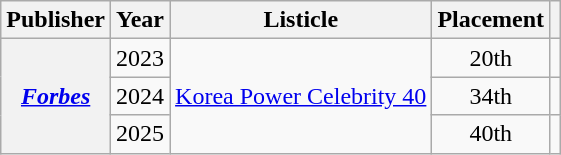<table class="wikitable plainrowheaders" style="text-align:center">
<tr>
<th scope="col">Publisher</th>
<th scope="col">Year</th>
<th scope="col">Listicle</th>
<th scope="col">Placement</th>
<th scope="col" class="unsortable"></th>
</tr>
<tr>
<th scope="row" rowspan="3"><em><a href='#'>Forbes</a></em></th>
<td>2023</td>
<td rowspan="3" style="text-align:left"><a href='#'>Korea Power Celebrity 40</a></td>
<td>20th</td>
<td></td>
</tr>
<tr>
<td>2024</td>
<td>34th</td>
<td></td>
</tr>
<tr>
<td>2025</td>
<td>40th</td>
<td></td>
</tr>
</table>
